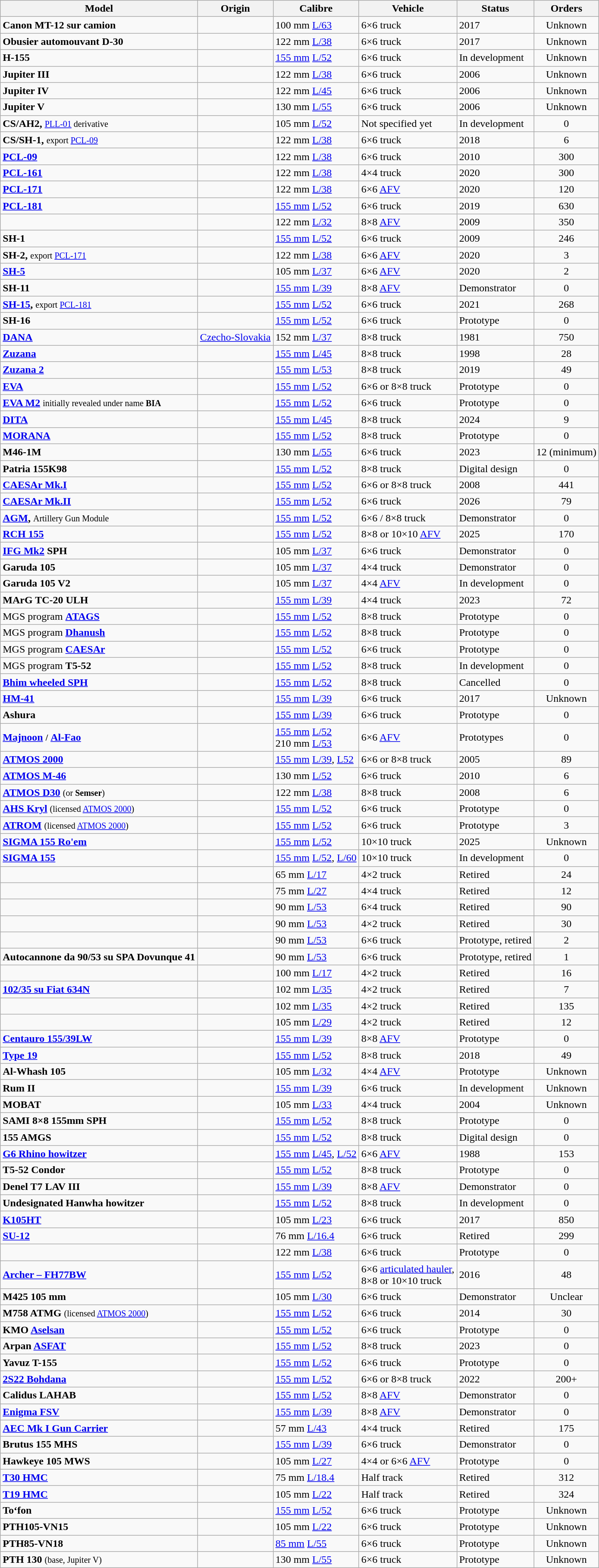<table class="wikitable sortable">
<tr>
<th>Model</th>
<th>Origin</th>
<th>Calibre</th>
<th>Vehicle</th>
<th>Status</th>
<th>Orders</th>
</tr>
<tr>
<td><strong>Canon MT-12 sur camion</strong></td>
<td></td>
<td>100 mm <a href='#'>L/63</a></td>
<td>6×6 truck</td>
<td>2017</td>
<td style="text-align: center">Unknown</td>
</tr>
<tr>
<td><strong>Obusier automouvant D-30</strong></td>
<td></td>
<td>122 mm <a href='#'>L/38</a></td>
<td>6×6 truck</td>
<td>2017</td>
<td style="text-align: center">Unknown</td>
</tr>
<tr>
<td><strong>H-155</strong></td>
<td></td>
<td><a href='#'>155 mm</a> <a href='#'>L/52</a></td>
<td>6×6 truck</td>
<td>In development</td>
<td style="text-align: center">Unknown</td>
</tr>
<tr>
<td><strong>Jupiter III</strong></td>
<td></td>
<td>122 mm <a href='#'>L/38</a></td>
<td>6×6 truck</td>
<td>2006</td>
<td style="text-align: center">Unknown</td>
</tr>
<tr>
<td><strong>Jupiter IV</strong></td>
<td></td>
<td>122 mm <a href='#'>L/45</a></td>
<td>6×6 truck</td>
<td>2006</td>
<td style="text-align: center">Unknown</td>
</tr>
<tr>
<td><strong>Jupiter V</strong></td>
<td></td>
<td>130 mm <a href='#'>L/55</a></td>
<td>6×6 truck</td>
<td>2006</td>
<td style="text-align: center">Unknown</td>
</tr>
<tr>
<td><strong>CS/AH2,</strong> <small><a href='#'>PLL-01</a> derivative</small></td>
<td> <br></td>
<td>105 mm <a href='#'>L/52</a></td>
<td>Not specified yet</td>
<td>In development</td>
<td style="text-align: center">0</td>
</tr>
<tr>
<td><strong>CS/SH-1,</strong> <small>export <a href='#'>PCL-09</a></small></td>
<td></td>
<td>122 mm <a href='#'>L/38</a></td>
<td>6×6 truck</td>
<td>2018</td>
<td style="text-align: center">6</td>
</tr>
<tr>
<td><strong><a href='#'>PCL-09</a></strong></td>
<td></td>
<td>122 mm <a href='#'>L/38</a></td>
<td>6×6 truck</td>
<td>2010</td>
<td style="text-align: center">300</td>
</tr>
<tr>
<td><strong><a href='#'>PCL-161</a></strong></td>
<td></td>
<td>122 mm <a href='#'>L/38</a></td>
<td>4×4 truck</td>
<td>2020</td>
<td style="text-align: center">300</td>
</tr>
<tr>
<td><strong><a href='#'>PCL-171</a></strong></td>
<td></td>
<td>122 mm <a href='#'>L/38</a></td>
<td>6×6 <a href='#'>AFV</a></td>
<td>2020</td>
<td style="text-align: center">120</td>
</tr>
<tr>
<td><strong><a href='#'>PCL-181</a></strong></td>
<td></td>
<td><a href='#'>155 mm</a> <a href='#'>L/52</a></td>
<td>6×6 truck</td>
<td>2019</td>
<td style="text-align: center">630</td>
</tr>
<tr>
<td><strong></strong></td>
<td></td>
<td>122 mm <a href='#'>L/32</a></td>
<td>8×8 <a href='#'>AFV</a></td>
<td>2009</td>
<td style="text-align: center">350</td>
</tr>
<tr>
<td><strong>SH-1</strong></td>
<td></td>
<td><a href='#'>155 mm</a> <a href='#'>L/52</a></td>
<td>6×6 truck</td>
<td>2009</td>
<td style="text-align: center">246</td>
</tr>
<tr>
<td><strong>SH-2,</strong> <small>export <a href='#'>PCL-171</a></small></td>
<td></td>
<td>122 mm <a href='#'>L/38</a></td>
<td>6×6 <a href='#'>AFV</a></td>
<td>2020</td>
<td style="text-align: center">3</td>
</tr>
<tr>
<td><strong><a href='#'>SH-5</a></strong></td>
<td></td>
<td>105 mm <a href='#'>L/37</a></td>
<td>6×6 <a href='#'>AFV</a></td>
<td>2020</td>
<td style="text-align: center">2</td>
</tr>
<tr>
<td><strong>SH-11</strong></td>
<td></td>
<td><a href='#'>155 mm</a> <a href='#'>L/39</a></td>
<td>8×8 <a href='#'>AFV</a></td>
<td>Demonstrator</td>
<td style="text-align: center">0</td>
</tr>
<tr>
<td><strong><a href='#'>SH-15</a>,</strong> <small>export <a href='#'>PCL-181</a></small></td>
<td></td>
<td><a href='#'>155 mm</a> <a href='#'>L/52</a></td>
<td>6×6 truck</td>
<td>2021</td>
<td style="text-align: center">268</td>
</tr>
<tr>
<td><strong>SH-16</strong></td>
<td></td>
<td><a href='#'>155 mm</a> <a href='#'>L/52</a></td>
<td>6×6 truck</td>
<td>Prototype</td>
<td style="text-align: center">0</td>
</tr>
<tr>
<td><a href='#'><strong>DANA</strong></a></td>
<td> <a href='#'>Czecho-Slovakia</a></td>
<td>152 mm <a href='#'>L/37</a></td>
<td>8×8 truck</td>
<td>1981</td>
<td style="text-align: center">750</td>
</tr>
<tr>
<td><a href='#'><strong>Zuzana</strong></a></td>
<td></td>
<td><a href='#'>155 mm</a> <a href='#'>L/45</a></td>
<td>8×8 truck</td>
<td>1998</td>
<td style="text-align: center">28</td>
</tr>
<tr>
<td><strong><a href='#'>Zuzana 2</a></strong></td>
<td></td>
<td><a href='#'>155 mm</a> <a href='#'>L/53</a></td>
<td>8×8 truck</td>
<td>2019</td>
<td style="text-align: center">49</td>
</tr>
<tr>
<td><a href='#'><strong>EVA</strong></a></td>
<td></td>
<td><a href='#'>155 mm</a> <a href='#'>L/52</a></td>
<td>6×6 or 8×8 truck</td>
<td>Prototype</td>
<td style="text-align: center">0</td>
</tr>
<tr>
<td><a href='#'><strong>EVA M2</strong></a> <small>initially revealed under name <strong>BIA</strong></small></td>
<td></td>
<td><a href='#'>155 mm</a> <a href='#'>L/52</a></td>
<td>6×6 truck</td>
<td>Prototype</td>
<td style="text-align: center">0</td>
</tr>
<tr>
<td><strong><a href='#'>DITA</a></strong></td>
<td></td>
<td><a href='#'>155 mm</a> <a href='#'>L/45</a></td>
<td>8×8 truck</td>
<td>2024</td>
<td style="text-align: center">9</td>
</tr>
<tr>
<td><strong><a href='#'>MORANA</a></strong></td>
<td></td>
<td><a href='#'>155 mm</a> <a href='#'>L/52</a></td>
<td>8×8 truck</td>
<td>Prototype</td>
<td style="text-align: center">0</td>
</tr>
<tr>
<td><strong>M46-1M</strong></td>
<td></td>
<td>130 mm <a href='#'>L/55</a></td>
<td>6×6 truck</td>
<td>2023</td>
<td style="text-align: center">12 (minimum)</td>
</tr>
<tr>
<td><strong>Patria 155K98</strong></td>
<td></td>
<td><a href='#'>155 mm</a> <a href='#'>L/52</a></td>
<td>8×8 truck</td>
<td>Digital design</td>
<td style="text-align: center">0</td>
</tr>
<tr>
<td><strong><a href='#'>CAESAr Mk.I</a></strong></td>
<td></td>
<td><a href='#'>155 mm</a> <a href='#'>L/52</a></td>
<td>6×6 or 8×8 truck</td>
<td>2008</td>
<td style="text-align: center">441</td>
</tr>
<tr>
<td><strong><a href='#'>CAESAr Mk.II</a></strong></td>
<td></td>
<td><a href='#'>155 mm</a> <a href='#'>L/52</a></td>
<td>6×6 truck</td>
<td>2026</td>
<td style="text-align: center">79</td>
</tr>
<tr>
<td><strong><a href='#'>AGM</a>,</strong> <small>Artillery Gun Module</small></td>
<td></td>
<td><a href='#'>155 mm</a> <a href='#'>L/52</a></td>
<td>6×6 / 8×8 truck</td>
<td>Demonstrator</td>
<td style="text-align: center">0</td>
</tr>
<tr>
<td><strong><a href='#'>RCH 155</a></strong></td>
<td> </td>
<td><a href='#'>155 mm</a> <a href='#'>L/52</a></td>
<td>8×8 or 10×10 <a href='#'>AFV</a></td>
<td>2025</td>
<td style="text-align: center">170</td>
</tr>
<tr>
<td><strong><a href='#'>IFG Mk2</a> SPH</strong></td>
<td></td>
<td>105 mm <a href='#'>L/37</a></td>
<td>6×6 truck</td>
<td>Demonstrator</td>
<td style="text-align: center">0</td>
</tr>
<tr>
<td><strong>Garuda 105</strong></td>
<td></td>
<td>105 mm <a href='#'>L/37</a></td>
<td>4×4 truck</td>
<td>Demonstrator</td>
<td style="text-align: center">0</td>
</tr>
<tr>
<td><strong>Garuda 105 V2</strong></td>
<td></td>
<td>105 mm <a href='#'>L/37</a></td>
<td>4×4 <a href='#'>AFV</a></td>
<td>In development</td>
<td style="text-align: center">0</td>
</tr>
<tr>
<td><strong>MArG TC-20 ULH</strong></td>
<td></td>
<td><a href='#'>155 mm</a> <a href='#'>L/39</a></td>
<td>4×4 truck</td>
<td>2023</td>
<td style="text-align: center">72</td>
</tr>
<tr>
<td>MGS program <a href='#'><strong>ATAGS</strong></a></td>
<td></td>
<td><a href='#'>155 mm</a> <a href='#'>L/52</a></td>
<td>8×8 truck</td>
<td>Prototype</td>
<td style="text-align: center">0</td>
</tr>
<tr>
<td>MGS program <a href='#'><strong>Dhanush</strong></a></td>
<td></td>
<td><a href='#'>155 mm</a> <a href='#'>L/52</a></td>
<td>8×8 truck</td>
<td>Prototype</td>
<td style="text-align: center">0</td>
</tr>
<tr>
<td>MGS program <strong><a href='#'>CAESAr</a></strong></td>
<td> <br></td>
<td><a href='#'>155 mm</a> <a href='#'>L/52</a></td>
<td>6×6 truck</td>
<td>Prototype</td>
<td style="text-align: center">0</td>
</tr>
<tr>
<td>MGS program <strong>T5-52</strong></td>
<td> <br></td>
<td><a href='#'>155 mm</a> <a href='#'>L/52</a></td>
<td>8×8 truck</td>
<td>In development</td>
<td style="text-align: center">0</td>
</tr>
<tr>
<td><strong><a href='#'>Bhim wheeled SPH</a></strong></td>
<td> <br></td>
<td><a href='#'>155 mm</a> <a href='#'>L/52</a></td>
<td>8×8 truck</td>
<td>Cancelled</td>
<td style="text-align: center">0</td>
</tr>
<tr>
<td><strong><a href='#'>HM-41</a></strong></td>
<td></td>
<td><a href='#'>155 mm</a> <a href='#'>L/39</a></td>
<td>6×6 truck</td>
<td>2017</td>
<td style="text-align: center">Unknown</td>
</tr>
<tr>
<td><strong>Ashura</strong></td>
<td></td>
<td><a href='#'>155 mm</a> <a href='#'>L/39</a></td>
<td>6×6 truck</td>
<td>Prototype</td>
<td style="text-align: center">0</td>
</tr>
<tr>
<td><strong><a href='#'>Majnoon</a> <small>/</small></strong> <strong><a href='#'>Al-Fao</a></strong></td>
<td><br></td>
<td><a href='#'>155 mm</a> <a href='#'>L/52</a><br>210 mm <a href='#'>L/53</a></td>
<td>6×6 <a href='#'>AFV</a></td>
<td>Prototypes</td>
<td style="text-align: center">0</td>
</tr>
<tr>
<td><strong><a href='#'>ATMOS 2000</a></strong></td>
<td></td>
<td><a href='#'>155 mm</a> <a href='#'>L/39</a>, <a href='#'>L52</a></td>
<td>6×6 or 8×8 truck</td>
<td>2005</td>
<td style="text-align: center">89</td>
</tr>
<tr>
<td><strong><a href='#'>ATMOS M-46</a></strong></td>
<td></td>
<td>130 mm <a href='#'>L/52</a></td>
<td>6×6 truck</td>
<td>2010</td>
<td style="text-align: center">6</td>
</tr>
<tr>
<td><strong><a href='#'>ATMOS D30</a></strong> <small>(or <strong>Semser</strong>)</small></td>
<td><br></td>
<td>122 mm <a href='#'>L/38</a></td>
<td>8×8 truck</td>
<td>2008</td>
<td style="text-align: center">6</td>
</tr>
<tr>
<td><strong><a href='#'>AHS Kryl</a></strong> <small>(licensed <a href='#'>ATMOS 2000</a>)</small></td>
<td><br></td>
<td><a href='#'>155 mm</a> <a href='#'>L/52</a></td>
<td>6×6 truck</td>
<td>Prototype</td>
<td style="text-align: center">0</td>
</tr>
<tr>
<td><strong><a href='#'>ATROM</a></strong> <small>(licensed <a href='#'>ATMOS 2000</a>)</small></td>
<td><br></td>
<td><a href='#'>155 mm</a> <a href='#'>L/52</a></td>
<td>6×6 truck</td>
<td>Prototype</td>
<td style="text-align: center">3</td>
</tr>
<tr>
<td><strong><a href='#'>SIGMA 155 Ro'em</a></strong></td>
<td></td>
<td><a href='#'>155 mm</a> <a href='#'>L/52</a></td>
<td>10×10 truck</td>
<td>2025</td>
<td style="text-align: center">Unknown</td>
</tr>
<tr>
<td><strong><a href='#'>SIGMA 155</a></strong></td>
<td><br></td>
<td><a href='#'>155 mm</a> <a href='#'>L/52</a>, <a href='#'>L/60</a></td>
<td>10×10 truck</td>
<td>In development</td>
<td style="text-align: center">0</td>
</tr>
<tr>
<td><strong></strong></td>
<td></td>
<td>65 mm <a href='#'>L/17</a></td>
<td>4×2 truck</td>
<td>Retired</td>
<td style="text-align: center">24</td>
</tr>
<tr>
<td><strong></strong></td>
<td></td>
<td>75 mm <a href='#'>L/27</a></td>
<td>4×4 truck</td>
<td>Retired</td>
<td style="text-align: center">12</td>
</tr>
<tr>
<td><strong></strong></td>
<td></td>
<td>90 mm <a href='#'>L/53</a></td>
<td>6×4 truck</td>
<td>Retired</td>
<td style="text-align: center">90</td>
</tr>
<tr>
<td><strong></strong></td>
<td></td>
<td>90 mm <a href='#'>L/53</a></td>
<td>4×2 truck</td>
<td>Retired</td>
<td style="text-align: center">30</td>
</tr>
<tr>
<td><strong></strong></td>
<td></td>
<td>90 mm <a href='#'>L/53</a></td>
<td>6×6 truck</td>
<td>Prototype, retired</td>
<td style="text-align: center">2</td>
</tr>
<tr>
<td><strong>Autocannone da 90/53 su SPA Dovunque 41</strong></td>
<td></td>
<td>90 mm <a href='#'>L/53</a></td>
<td>6×6 truck</td>
<td>Prototype, retired</td>
<td style="text-align: center">1</td>
</tr>
<tr>
<td><strong></strong></td>
<td></td>
<td>100 mm <a href='#'>L/17</a></td>
<td>4×2 truck</td>
<td>Retired</td>
<td style="text-align: center">16</td>
</tr>
<tr>
<td><strong><a href='#'>102/35 su Fiat 634N</a></strong></td>
<td></td>
<td>102 mm <a href='#'>L/35</a></td>
<td>4×2 truck</td>
<td>Retired</td>
<td style="text-align: center">7</td>
</tr>
<tr>
<td><strong></strong></td>
<td></td>
<td>102 mm <a href='#'>L/35</a></td>
<td>4×2 truck</td>
<td>Retired</td>
<td style="text-align: center">135</td>
</tr>
<tr>
<td><strong></strong></td>
<td></td>
<td>105 mm <a href='#'>L/29</a></td>
<td>4×2 truck</td>
<td>Retired</td>
<td style="text-align: center">12</td>
</tr>
<tr>
<td><strong><a href='#'>Centauro 155/39LW</a></strong></td>
<td></td>
<td><a href='#'>155 mm</a> <a href='#'>L/39</a></td>
<td>8×8 <a href='#'>AFV</a></td>
<td>Prototype</td>
<td style="text-align: center">0</td>
</tr>
<tr>
<td><a href='#'><strong>Type 19</strong></a></td>
<td></td>
<td><a href='#'>155 mm</a> <a href='#'>L/52</a></td>
<td>8×8 truck</td>
<td>2018</td>
<td style="text-align: center">49</td>
</tr>
<tr>
<td><strong>Al-Whash 105</strong></td>
<td></td>
<td>105 mm <a href='#'>L/32</a></td>
<td>4×4 <a href='#'>AFV</a></td>
<td>Prototype</td>
<td style="text-align: center">Unknown</td>
</tr>
<tr>
<td><strong>Rum II</strong></td>
<td></td>
<td><a href='#'>155 mm</a> <a href='#'>L/39</a></td>
<td>6×6 truck</td>
<td>In development</td>
<td style="text-align: center">Unknown</td>
</tr>
<tr>
<td><strong>MOBAT</strong></td>
<td></td>
<td>105 mm <a href='#'>L/33</a></td>
<td>4×4 truck</td>
<td>2004</td>
<td style="text-align: center">Unknown</td>
</tr>
<tr>
<td><strong>SAMI 8×8 155mm SPH</strong></td>
<td></td>
<td><a href='#'>155 mm</a> <a href='#'>L/52</a></td>
<td>8×8 truck</td>
<td>Prototype</td>
<td style="text-align: center">0</td>
</tr>
<tr>
<td><strong>155 AMGS</strong></td>
<td></td>
<td><a href='#'>155 mm</a> <a href='#'>L/52</a></td>
<td>8×8 truck</td>
<td>Digital design</td>
<td style="text-align: center">0</td>
</tr>
<tr>
<td><a href='#'><strong>G6 Rhino howitzer</strong></a></td>
<td></td>
<td><a href='#'>155 mm</a> <a href='#'>L/45</a>, <a href='#'>L/52</a></td>
<td>6×6 <a href='#'>AFV</a></td>
<td>1988</td>
<td style="text-align: center">153</td>
</tr>
<tr>
<td><strong>T5-52 Condor</strong></td>
<td></td>
<td><a href='#'>155 mm</a> <a href='#'>L/52</a></td>
<td>8×8 truck</td>
<td>Prototype</td>
<td style="text-align: center">0</td>
</tr>
<tr>
<td><strong>Denel T7</strong> <strong>LAV III</strong></td>
<td><br></td>
<td><a href='#'>155 mm</a> <a href='#'>L/39</a></td>
<td>8×8 <a href='#'>AFV</a></td>
<td>Demonstrator</td>
<td style="text-align: center">0</td>
</tr>
<tr>
<td><strong>Undesignated Hanwha howitzer</strong></td>
<td></td>
<td><a href='#'>155 mm</a> <a href='#'>L/52</a></td>
<td>8×8 truck</td>
<td>In development</td>
<td style="text-align: center">0</td>
</tr>
<tr>
<td><strong><a href='#'>K105HT</a></strong></td>
<td></td>
<td>105 mm <a href='#'>L/23</a></td>
<td>6×6 truck</td>
<td>2017</td>
<td style="text-align: center">850</td>
</tr>
<tr>
<td><strong><a href='#'>SU-12</a></strong></td>
<td></td>
<td>76 mm <a href='#'>L/16.4</a></td>
<td>6×6 truck</td>
<td>Retired</td>
<td style="text-align: center">299</td>
</tr>
<tr>
<td><strong></strong></td>
<td></td>
<td>122 mm <a href='#'>L/38</a></td>
<td>6×6 truck</td>
<td>Prototype</td>
<td style="text-align: center">0</td>
</tr>
<tr>
<td><a href='#'><strong>Archer – FH77BW</strong></a></td>
<td></td>
<td><a href='#'>155 mm</a> <a href='#'>L/52</a></td>
<td>6×6 <a href='#'>articulated hauler</a>,<br>8×8 or 10×10 truck</td>
<td>2016</td>
<td style="text-align: center">48</td>
</tr>
<tr>
<td><strong>M425 105 mm</strong></td>
<td></td>
<td>105 mm <a href='#'>L/30</a></td>
<td>6×6 truck</td>
<td>Demonstrator</td>
<td style="text-align: center">Unclear</td>
</tr>
<tr>
<td><strong>M758 ATMG</strong> <small>(licensed <a href='#'>ATMOS 2000</a>)</small></td>
<td><br></td>
<td><a href='#'>155 mm</a> <a href='#'>L/52</a></td>
<td>6×6 truck</td>
<td>2014</td>
<td style="text-align: center">30</td>
</tr>
<tr>
<td><strong>KMO <a href='#'>Aselsan</a></strong></td>
<td></td>
<td><a href='#'>155 mm</a> <a href='#'>L/52</a></td>
<td>6×6 truck</td>
<td>Prototype</td>
<td style="text-align: center">0</td>
</tr>
<tr>
<td><strong>Arpan <a href='#'>ASFAT</a></strong></td>
<td></td>
<td><a href='#'>155 mm</a> <a href='#'>L/52</a></td>
<td>8×8 truck</td>
<td>2023</td>
<td style="text-align: center">0</td>
</tr>
<tr>
<td><strong>Yavuz T-155</strong></td>
<td></td>
<td><a href='#'>155 mm</a> <a href='#'>L/52</a></td>
<td>6×6 truck</td>
<td>Prototype</td>
<td style="text-align: center">0</td>
</tr>
<tr>
<td><strong><a href='#'>2S22 Bohdana</a></strong></td>
<td></td>
<td><a href='#'>155 mm</a> <a href='#'>L/52</a></td>
<td>6×6 or 8×8 truck</td>
<td>2022</td>
<td style="text-align: center">200+</td>
</tr>
<tr>
<td><strong>Calidus LAHAB</strong></td>
<td></td>
<td><a href='#'>155 mm</a> <a href='#'>L/52</a></td>
<td>8×8 <a href='#'>AFV</a></td>
<td>Demonstrator</td>
<td style="text-align: center">0</td>
</tr>
<tr>
<td><a href='#'><strong>Enigma FSV</strong></a></td>
<td><br></td>
<td><a href='#'>155 mm</a> <a href='#'>L/39</a></td>
<td>8×8 <a href='#'>AFV</a></td>
<td>Demonstrator</td>
<td style="text-align: center">0</td>
</tr>
<tr>
<td><a href='#'><strong>AEC Mk I Gun Carrier</strong></a></td>
<td></td>
<td>57 mm <a href='#'>L/43</a></td>
<td>4×4 truck</td>
<td>Retired</td>
<td style="text-align: center">175</td>
</tr>
<tr>
<td><strong>Brutus 155 MHS</strong></td>
<td></td>
<td><a href='#'>155 mm</a> <a href='#'>L/39</a></td>
<td>6×6 truck</td>
<td>Demonstrator</td>
<td style="text-align: center">0</td>
</tr>
<tr>
<td><strong>Hawkeye 105 MWS</strong></td>
<td></td>
<td>105 mm <a href='#'>L/27</a></td>
<td>4×4 or 6×6 <a href='#'>AFV</a></td>
<td>Prototype</td>
<td style="text-align: center">0</td>
</tr>
<tr>
<td><a href='#'><strong>T30 HMC</strong></a></td>
<td></td>
<td>75 mm <a href='#'>L/18.4</a></td>
<td>Half track</td>
<td>Retired</td>
<td style="text-align: center">312</td>
</tr>
<tr>
<td><a href='#'><strong>T19 HMC</strong></a></td>
<td></td>
<td>105 mm <a href='#'>L/22</a></td>
<td>Half track</td>
<td>Retired</td>
<td style="text-align: center">324</td>
</tr>
<tr>
<td><strong>To‘fon</strong></td>
<td></td>
<td><a href='#'>155 mm</a> <a href='#'>L/52</a></td>
<td>6×6 truck</td>
<td>Prototype</td>
<td style="text-align: center">Unknown</td>
</tr>
<tr>
<td><strong>PTH105-VN15</strong></td>
<td></td>
<td>105 mm <a href='#'>L/22</a></td>
<td>6×6 truck</td>
<td>Prototype</td>
<td style="text-align: center">Unknown</td>
</tr>
<tr>
<td><strong>PTH85-VN18</strong></td>
<td></td>
<td><a href='#'>85 mm</a> <a href='#'>L/55</a></td>
<td>6×6 truck</td>
<td>Prototype</td>
<td style="text-align: center">Unknown</td>
</tr>
<tr>
<td><strong>PTH 130</strong> <small>(base, Jupiter V)</small></td>
<td></td>
<td>130 mm <a href='#'>L/55</a></td>
<td>6×6 truck</td>
<td>Prototype</td>
<td style="text-align: center">Unknown</td>
</tr>
</table>
